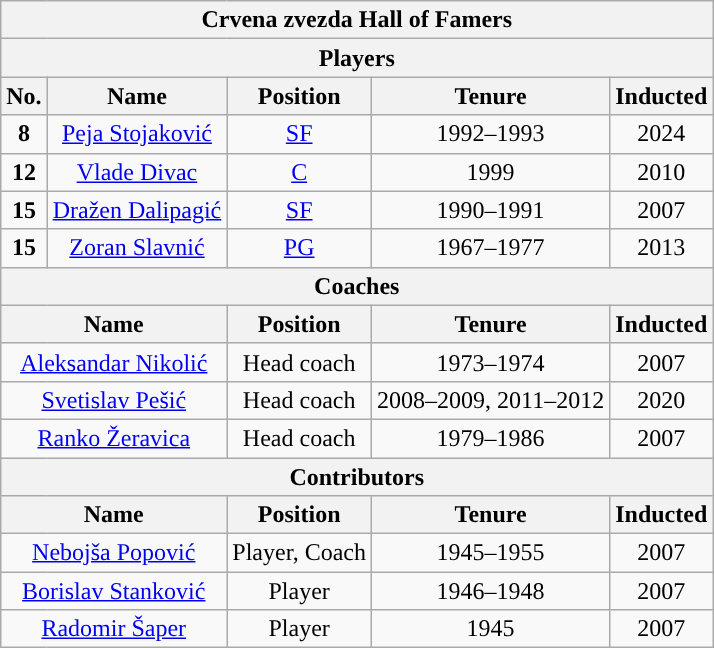<table class="wikitable" style="text-align:center">
<tr>
<th colspan="5">Crvena zvezda Hall of Famers</th>
</tr>
<tr>
<th colspan="5">Players</th>
</tr>
<tr>
<th>No.</th>
<th>Name</th>
<th>Position</th>
<th>Tenure</th>
<th>Inducted</th>
</tr>
<tr>
<td><strong>8</strong></td>
<td><a href='#'>Peja Stojaković</a></td>
<td><a href='#'>SF</a></td>
<td>1992–1993</td>
<td>2024</td>
</tr>
<tr>
<td><strong>12</strong></td>
<td><a href='#'>Vlade Divac</a></td>
<td><a href='#'>C</a></td>
<td>1999</td>
<td>2010</td>
</tr>
<tr>
<td><strong>15</strong></td>
<td><a href='#'>Dražen Dalipagić</a></td>
<td><a href='#'>SF</a></td>
<td>1990–1991</td>
<td>2007</td>
</tr>
<tr>
<td><strong>15</strong></td>
<td><a href='#'>Zoran Slavnić</a></td>
<td><a href='#'>PG</a></td>
<td>1967–1977</td>
<td>2013</td>
</tr>
<tr>
<th colspan="5">Coaches</th>
</tr>
<tr>
<th colspan=2>Name</th>
<th>Position</th>
<th>Tenure</th>
<th>Inducted</th>
</tr>
<tr>
<td colspan=2><a href='#'>Aleksandar Nikolić</a></td>
<td>Head coach</td>
<td>1973–1974</td>
<td>2007</td>
</tr>
<tr>
<td colspan=2><a href='#'>Svetislav Pešić</a></td>
<td>Head coach</td>
<td>2008–2009, 2011–2012</td>
<td>2020</td>
</tr>
<tr>
<td colspan=2><a href='#'>Ranko Žeravica</a></td>
<td>Head coach</td>
<td>1979–1986</td>
<td>2007</td>
</tr>
<tr>
<th colspan="5">Contributors</th>
</tr>
<tr>
<th colspan=2>Name</th>
<th>Position</th>
<th>Tenure</th>
<th>Inducted</th>
</tr>
<tr>
<td colspan=2><a href='#'>Nebojša Popović</a></td>
<td>Player, Coach</td>
<td>1945–1955</td>
<td>2007</td>
</tr>
<tr>
<td colspan=2><a href='#'>Borislav Stanković</a></td>
<td>Player</td>
<td>1946–1948</td>
<td>2007</td>
</tr>
<tr>
<td colspan=2><a href='#'>Radomir Šaper</a></td>
<td>Player</td>
<td>1945</td>
<td>2007</td>
</tr>
</table>
